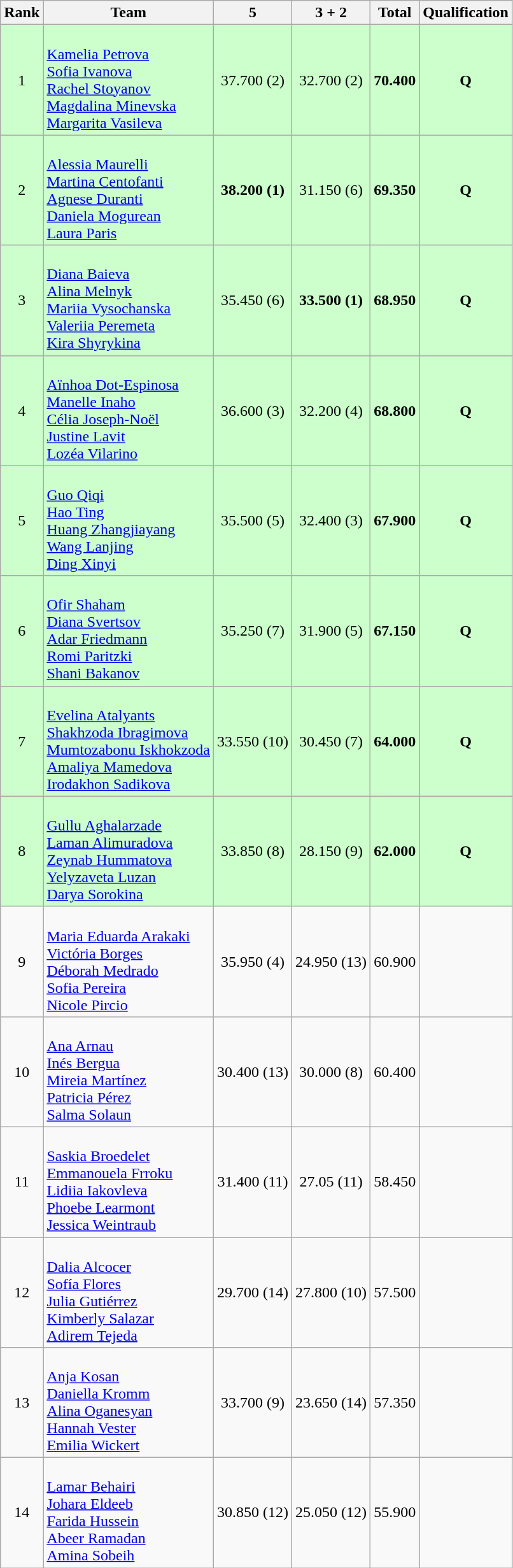<table class="wikitable sortable" style="text-align:center">
<tr>
<th scope=col>Rank</th>
<th scope=col>Team</th>
<th scope=col>5 </th>
<th scope=col>3  + 2 </th>
<th scope=col>Total</th>
<th>Qualification</th>
</tr>
<tr bgcolor=ccffcc>
<td>1</td>
<td align=left><br><a href='#'>Kamelia Petrova</a><br><a href='#'>Sofia Ivanova</a><br><a href='#'>Rachel Stoyanov</a><br><a href='#'>Magdalina Minevska</a><br><a href='#'>Margarita Vasileva</a></td>
<td>37.700 (2)</td>
<td>32.700 (2)</td>
<td><strong>70.400</strong></td>
<td><strong>Q</strong></td>
</tr>
<tr bgcolor=ccffcc>
<td>2</td>
<td align=left><br><a href='#'>Alessia Maurelli</a><br><a href='#'>Martina Centofanti</a><br><a href='#'>Agnese Duranti</a><br><a href='#'>Daniela Mogurean</a><br><a href='#'>Laura Paris</a></td>
<td><strong>38.200 (1)</strong></td>
<td>31.150 (6)</td>
<td><strong>69.350</strong></td>
<td><strong>Q</strong></td>
</tr>
<tr bgcolor=ccffcc>
<td>3</td>
<td align=left><br><a href='#'>Diana Baieva</a><br><a href='#'>Alina Melnyk</a><br><a href='#'>Mariia Vysochanska</a><br><a href='#'>Valeriia Peremeta</a><br><a href='#'>Kira Shyrykina</a></td>
<td>35.450 (6)</td>
<td><strong>33.500 (1)</strong></td>
<td><strong>68.950</strong></td>
<td><strong>Q</strong></td>
</tr>
<tr bgcolor=ccffcc>
<td>4</td>
<td align=left><br><a href='#'>Aïnhoa Dot-Espinosa</a><br><a href='#'>Manelle Inaho</a><br><a href='#'>Célia Joseph-Noël</a><br><a href='#'>Justine Lavit</a><br><a href='#'>Lozéa Vilarino</a></td>
<td>36.600 (3)</td>
<td>32.200 (4)</td>
<td><strong>68.800</strong></td>
<td><strong>Q</strong></td>
</tr>
<tr bgcolor=ccffcc>
<td>5</td>
<td align=left><br><a href='#'>Guo Qiqi</a><br><a href='#'>Hao Ting</a><br><a href='#'>Huang Zhangjiayang</a><br><a href='#'>Wang Lanjing</a><br><a href='#'>Ding Xinyi</a></td>
<td>35.500 (5)</td>
<td>32.400 (3)</td>
<td><strong>67.900</strong></td>
<td><strong>Q</strong></td>
</tr>
<tr bgcolor=ccffcc>
<td>6</td>
<td align=left><br><a href='#'>Ofir Shaham</a><br><a href='#'>Diana Svertsov</a><br><a href='#'>Adar Friedmann</a><br><a href='#'>Romi Paritzki</a><br><a href='#'>Shani Bakanov</a></td>
<td>35.250 (7)</td>
<td>31.900 (5)</td>
<td><strong>67.150</strong></td>
<td><strong>Q</strong></td>
</tr>
<tr bgcolor=ccffcc>
<td>7</td>
<td align=left><br><a href='#'>Evelina Atalyants</a><br><a href='#'>Shakhzoda Ibragimova</a><br><a href='#'>Mumtozabonu Iskhokzoda</a><br><a href='#'>Amaliya Mamedova</a><br><a href='#'>Irodakhon Sadikova</a></td>
<td>33.550 (10)</td>
<td>30.450 (7)</td>
<td><strong>64.000</strong></td>
<td><strong>Q</strong></td>
</tr>
<tr bgcolor=ccffcc>
<td>8</td>
<td align=left><br><a href='#'>Gullu Aghalarzade</a><br><a href='#'>Laman Alimuradova</a><br><a href='#'>Zeynab Hummatova</a><br><a href='#'>Yelyzaveta Luzan</a><br><a href='#'>Darya Sorokina</a></td>
<td>33.850 (8)</td>
<td>28.150 (9)</td>
<td><strong>62.000</strong></td>
<td><strong>Q</strong></td>
</tr>
<tr>
<td>9</td>
<td align=left><br><a href='#'>Maria Eduarda Arakaki</a><br><a href='#'>Victória Borges</a><br><a href='#'>Déborah Medrado</a><br><a href='#'>Sofia Pereira</a><br><a href='#'>Nicole Pircio</a></td>
<td>35.950 (4)</td>
<td>24.950 (13)</td>
<td>60.900</td>
<td></td>
</tr>
<tr>
<td>10</td>
<td align=left><br><a href='#'>Ana Arnau</a><br><a href='#'>Inés Bergua</a><br><a href='#'>Mireia Martínez</a><br><a href='#'>Patricia Pérez</a><br><a href='#'>Salma Solaun</a></td>
<td>30.400 (13)</td>
<td>30.000 (8)</td>
<td>60.400</td>
<td></td>
</tr>
<tr>
<td>11</td>
<td align=left><br><a href='#'>Saskia Broedelet</a><br><a href='#'>Emmanouela Frroku</a><br><a href='#'>Lidiia Iakovleva</a><br><a href='#'>Phoebe Learmont</a><br><a href='#'>Jessica Weintraub</a></td>
<td>31.400 (11)</td>
<td>27.05 (11)</td>
<td>58.450</td>
<td></td>
</tr>
<tr>
<td>12</td>
<td align=left><br><a href='#'>Dalia Alcocer</a><br><a href='#'>Sofía Flores</a><br><a href='#'>Julia Gutiérrez</a><br><a href='#'>Kimberly Salazar</a><br><a href='#'>Adirem Tejeda</a></td>
<td>29.700 (14)</td>
<td>27.800 (10)</td>
<td>57.500</td>
<td></td>
</tr>
<tr>
<td>13</td>
<td align=left><br><a href='#'>Anja Kosan</a><br><a href='#'>Daniella Kromm</a><br><a href='#'>Alina Oganesyan</a><br><a href='#'>Hannah Vester</a><br><a href='#'>Emilia Wickert</a></td>
<td>33.700 (9)</td>
<td>23.650 (14)</td>
<td>57.350</td>
<td></td>
</tr>
<tr>
<td>14</td>
<td align=left><br><a href='#'>Lamar Behairi</a><br><a href='#'>Johara Eldeeb</a><br><a href='#'>Farida Hussein</a><br><a href='#'>Abeer Ramadan</a><br><a href='#'>Amina Sobeih</a></td>
<td>30.850 (12)</td>
<td>25.050 (12)</td>
<td>55.900</td>
<td></td>
</tr>
</table>
